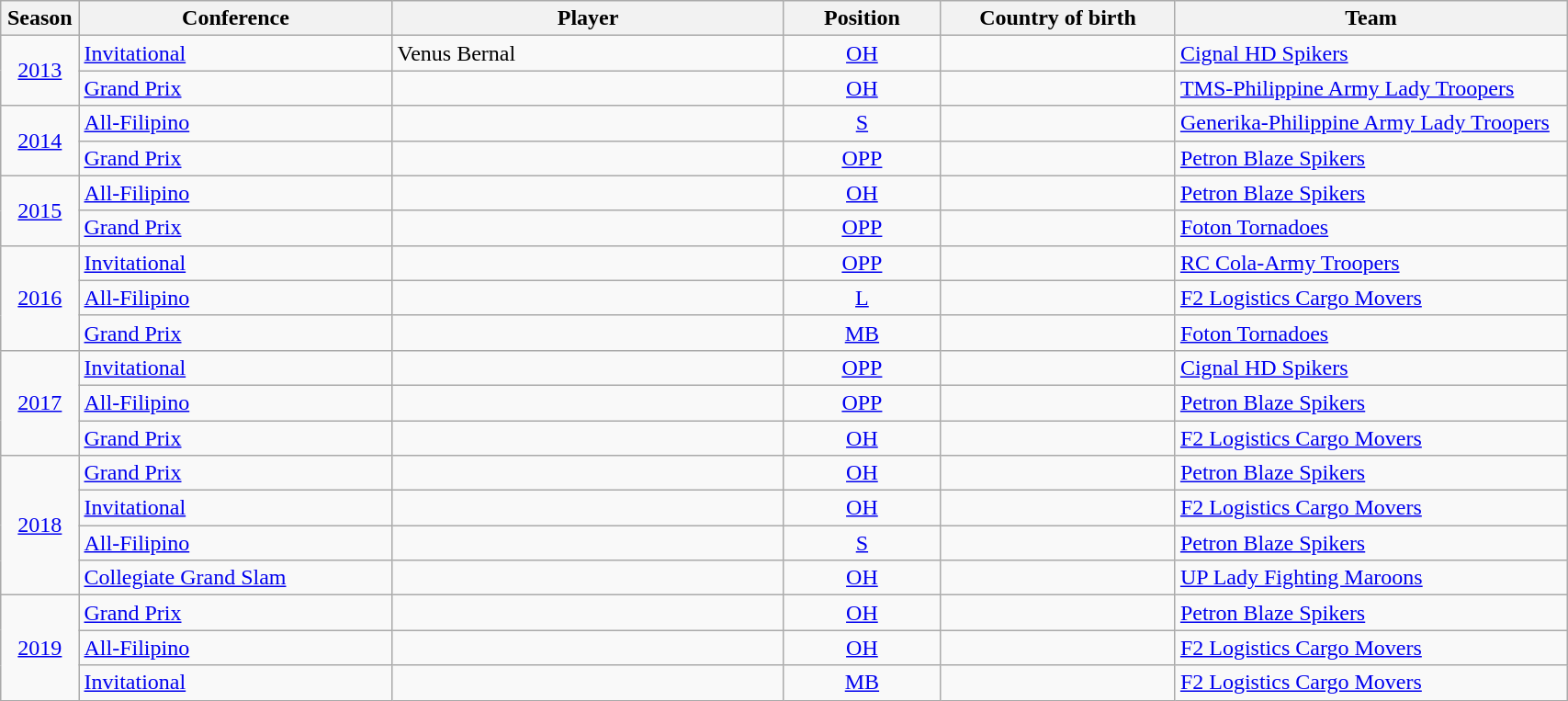<table class="wikitable plainrowheaders sortable" width="90%" summary="Season (sortable), Player (sortable), Position (sortable), Nationality (sortable) and Team (sortable)">
<tr>
<th scope="col" width="5%">Season</th>
<th scope="col" width="20%">Conference</th>
<th scope="col" width="25%">Player</th>
<th scope="col" width="10%">Position</th>
<th scope="col" width="15%">Country of birth</th>
<th scope="col">Team</th>
</tr>
<tr>
<td rowspan="2" align=center><a href='#'>2013</a></td>
<td><a href='#'>Invitational</a></td>
<td>Venus Bernal</td>
<td align=center><a href='#'>OH</a></td>
<td></td>
<td><a href='#'>Cignal HD Spikers</a></td>
</tr>
<tr>
<td><a href='#'>Grand Prix</a></td>
<td></td>
<td align=center><a href='#'>OH</a></td>
<td></td>
<td><a href='#'>TMS-Philippine Army Lady Troopers</a></td>
</tr>
<tr>
<td rowspan="2" align=center><a href='#'>2014</a></td>
<td><a href='#'>All-Filipino</a></td>
<td></td>
<td align=center><a href='#'>S</a></td>
<td></td>
<td><a href='#'>Generika-Philippine Army Lady Troopers</a></td>
</tr>
<tr>
<td><a href='#'>Grand Prix</a></td>
<td></td>
<td align=center><a href='#'>OPP</a></td>
<td></td>
<td><a href='#'>Petron Blaze Spikers</a></td>
</tr>
<tr>
<td rowspan="2" align=center><a href='#'>2015</a></td>
<td><a href='#'>All-Filipino</a></td>
<td></td>
<td align=center><a href='#'>OH</a></td>
<td></td>
<td><a href='#'>Petron Blaze Spikers</a></td>
</tr>
<tr>
<td><a href='#'>Grand Prix</a></td>
<td></td>
<td align=center><a href='#'>OPP</a></td>
<td></td>
<td><a href='#'>Foton Tornadoes</a></td>
</tr>
<tr>
<td rowspan="3" align=center><a href='#'>2016</a></td>
<td><a href='#'>Invitational</a></td>
<td></td>
<td align=center><a href='#'>OPP</a></td>
<td></td>
<td><a href='#'>RC Cola-Army Troopers</a></td>
</tr>
<tr>
<td><a href='#'>All-Filipino</a></td>
<td></td>
<td align=center><a href='#'>L</a></td>
<td></td>
<td><a href='#'>F2 Logistics Cargo Movers</a></td>
</tr>
<tr>
<td><a href='#'>Grand Prix</a></td>
<td></td>
<td align=center><a href='#'>MB</a></td>
<td></td>
<td><a href='#'>Foton Tornadoes</a></td>
</tr>
<tr>
<td rowspan="3" align=center><a href='#'>2017</a></td>
<td><a href='#'>Invitational</a></td>
<td></td>
<td align=center><a href='#'>OPP</a></td>
<td></td>
<td><a href='#'>Cignal HD Spikers</a></td>
</tr>
<tr>
<td><a href='#'>All-Filipino</a></td>
<td></td>
<td align=center><a href='#'>OPP</a></td>
<td></td>
<td><a href='#'>Petron Blaze Spikers</a></td>
</tr>
<tr>
<td><a href='#'>Grand Prix</a></td>
<td></td>
<td align=center><a href='#'>OH</a></td>
<td></td>
<td><a href='#'>F2 Logistics Cargo Movers</a></td>
</tr>
<tr>
<td rowspan="4" align=center><a href='#'>2018</a></td>
<td><a href='#'>Grand Prix</a></td>
<td></td>
<td align=center><a href='#'>OH</a></td>
<td></td>
<td><a href='#'>Petron Blaze Spikers</a></td>
</tr>
<tr>
<td><a href='#'>Invitational</a></td>
<td></td>
<td align=center><a href='#'>OH</a></td>
<td></td>
<td><a href='#'>F2 Logistics Cargo Movers</a></td>
</tr>
<tr>
<td><a href='#'>All-Filipino</a></td>
<td></td>
<td align=center><a href='#'>S</a></td>
<td></td>
<td><a href='#'>Petron Blaze Spikers</a></td>
</tr>
<tr>
<td><a href='#'>Collegiate Grand Slam</a></td>
<td></td>
<td align=center><a href='#'>OH</a></td>
<td></td>
<td><a href='#'>UP Lady Fighting Maroons</a></td>
</tr>
<tr>
<td rowspan="3" align=center><a href='#'>2019</a></td>
<td><a href='#'>Grand Prix</a></td>
<td></td>
<td align=center><a href='#'>OH</a></td>
<td></td>
<td><a href='#'>Petron Blaze Spikers</a></td>
</tr>
<tr>
<td><a href='#'>All-Filipino</a></td>
<td></td>
<td align=center><a href='#'>OH</a></td>
<td></td>
<td><a href='#'>F2 Logistics Cargo Movers</a></td>
</tr>
<tr>
<td><a href='#'>Invitational</a></td>
<td></td>
<td align=center><a href='#'>MB</a></td>
<td></td>
<td><a href='#'>F2 Logistics Cargo Movers</a></td>
</tr>
</table>
